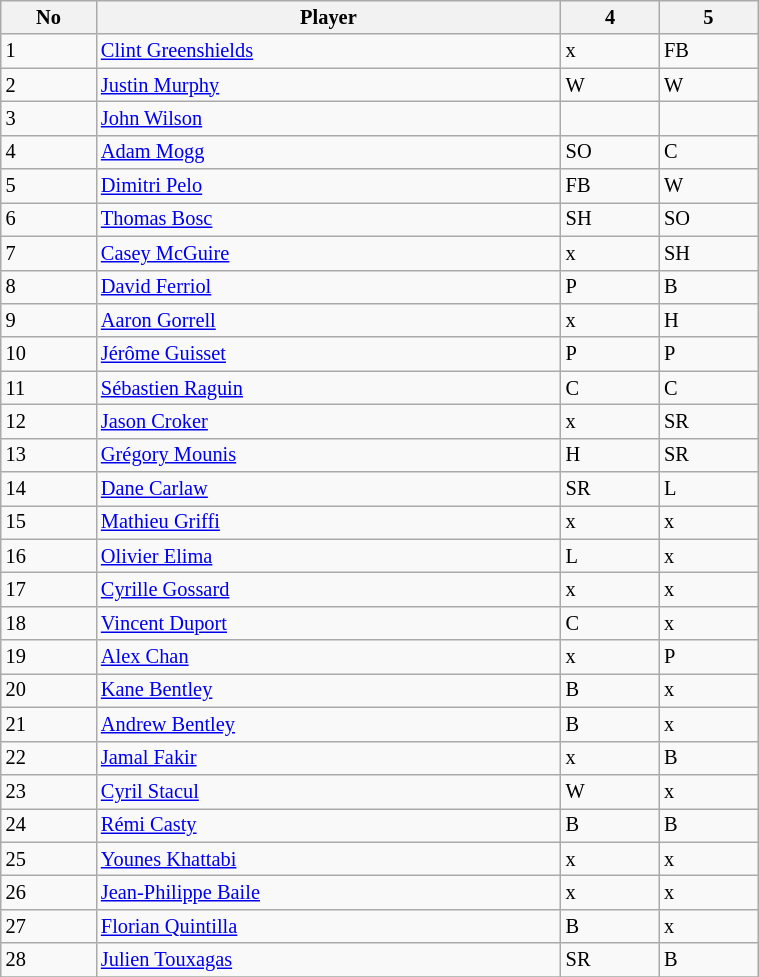<table class="wikitable"  style="font-size:85%; width:40%;">
<tr>
<th>No</th>
<th>Player</th>
<th>4</th>
<th>5</th>
</tr>
<tr>
<td>1</td>
<td><a href='#'>Clint Greenshields</a></td>
<td>x</td>
<td>FB</td>
</tr>
<tr>
<td>2</td>
<td><a href='#'>Justin Murphy</a></td>
<td>W</td>
<td>W</td>
</tr>
<tr>
<td>3</td>
<td><a href='#'>John Wilson</a></td>
<td></td>
<td></td>
</tr>
<tr>
<td>4</td>
<td><a href='#'>Adam Mogg</a></td>
<td>SO</td>
<td>C</td>
</tr>
<tr>
<td>5</td>
<td><a href='#'>Dimitri Pelo</a></td>
<td>FB</td>
<td>W</td>
</tr>
<tr>
<td>6</td>
<td><a href='#'>Thomas Bosc</a></td>
<td>SH</td>
<td>SO</td>
</tr>
<tr>
<td>7</td>
<td><a href='#'>Casey McGuire</a></td>
<td>x</td>
<td>SH</td>
</tr>
<tr>
<td>8</td>
<td><a href='#'>David Ferriol</a></td>
<td>P</td>
<td>B</td>
</tr>
<tr>
<td>9</td>
<td><a href='#'>Aaron Gorrell</a></td>
<td>x</td>
<td>H</td>
</tr>
<tr>
<td>10</td>
<td><a href='#'>Jérôme Guisset</a></td>
<td>P</td>
<td>P</td>
</tr>
<tr>
<td>11</td>
<td><a href='#'>Sébastien Raguin</a></td>
<td>C</td>
<td>C</td>
</tr>
<tr>
<td>12</td>
<td><a href='#'>Jason Croker</a></td>
<td>x</td>
<td>SR</td>
</tr>
<tr>
<td>13</td>
<td><a href='#'>Grégory Mounis</a></td>
<td>H</td>
<td>SR</td>
</tr>
<tr>
<td>14</td>
<td><a href='#'>Dane Carlaw</a></td>
<td>SR</td>
<td>L</td>
</tr>
<tr>
<td>15</td>
<td><a href='#'>Mathieu Griffi</a></td>
<td>x</td>
<td>x</td>
</tr>
<tr>
<td>16</td>
<td><a href='#'>Olivier Elima</a></td>
<td>L</td>
<td>x</td>
</tr>
<tr>
<td>17</td>
<td><a href='#'>Cyrille Gossard</a></td>
<td>x</td>
<td>x</td>
</tr>
<tr>
<td>18</td>
<td><a href='#'>Vincent Duport</a></td>
<td>C</td>
<td>x</td>
</tr>
<tr>
<td>19</td>
<td><a href='#'>Alex Chan</a></td>
<td>x</td>
<td>P</td>
</tr>
<tr>
<td>20</td>
<td><a href='#'>Kane Bentley</a></td>
<td>B</td>
<td>x</td>
</tr>
<tr>
<td>21</td>
<td><a href='#'>Andrew Bentley</a></td>
<td>B</td>
<td>x</td>
</tr>
<tr>
<td>22</td>
<td><a href='#'>Jamal Fakir</a></td>
<td>x</td>
<td>B</td>
</tr>
<tr>
<td>23</td>
<td><a href='#'>Cyril Stacul</a></td>
<td>W</td>
<td>x</td>
</tr>
<tr>
<td>24</td>
<td><a href='#'>Rémi Casty</a></td>
<td>B</td>
<td>B</td>
</tr>
<tr>
<td>25</td>
<td><a href='#'>Younes Khattabi</a></td>
<td>x</td>
<td>x</td>
</tr>
<tr>
<td>26</td>
<td><a href='#'>Jean-Philippe Baile</a></td>
<td>x</td>
<td>x</td>
</tr>
<tr>
<td>27</td>
<td><a href='#'>Florian Quintilla</a></td>
<td>B</td>
<td>x</td>
</tr>
<tr>
<td>28</td>
<td><a href='#'>Julien Touxagas</a></td>
<td>SR</td>
<td>B</td>
</tr>
<tr>
</tr>
</table>
